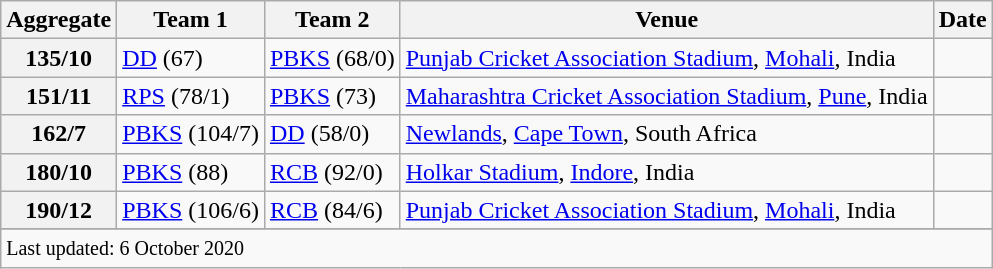<table class="wikitable">
<tr>
<th><strong>Aggregate</strong></th>
<th><strong>Team 1</strong></th>
<th><strong>Team 2</strong></th>
<th><strong>Venue</strong></th>
<th><strong>Date</strong></th>
</tr>
<tr>
<th>135/10</th>
<td><a href='#'>DD</a> (67)</td>
<td><a href='#'>PBKS</a> (68/0)</td>
<td><a href='#'>Punjab Cricket Association Stadium</a>, <a href='#'>Mohali</a>, India</td>
<td></td>
</tr>
<tr>
<th>151/11</th>
<td><a href='#'>RPS</a> (78/1)</td>
<td><a href='#'>PBKS</a> (73)</td>
<td><a href='#'>Maharashtra Cricket Association Stadium</a>, <a href='#'>Pune</a>, India</td>
<td></td>
</tr>
<tr>
<th>162/7</th>
<td><a href='#'>PBKS</a> (104/7)</td>
<td><a href='#'>DD</a> (58/0)</td>
<td><a href='#'>Newlands</a>, <a href='#'>Cape Town</a>, South Africa</td>
<td></td>
</tr>
<tr>
<th>180/10</th>
<td><a href='#'>PBKS</a> (88)</td>
<td><a href='#'>RCB</a> (92/0)</td>
<td><a href='#'>Holkar Stadium</a>, <a href='#'>Indore</a>, India</td>
<td></td>
</tr>
<tr>
<th>190/12</th>
<td><a href='#'>PBKS</a> (106/6)</td>
<td><a href='#'>RCB</a> (84/6)</td>
<td><a href='#'>Punjab Cricket Association Stadium</a>, <a href='#'>Mohali</a>, India</td>
<td></td>
</tr>
<tr>
</tr>
<tr class=sortbottom>
<td colspan="5"><small>Last updated: 6 October 2020</small></td>
</tr>
</table>
